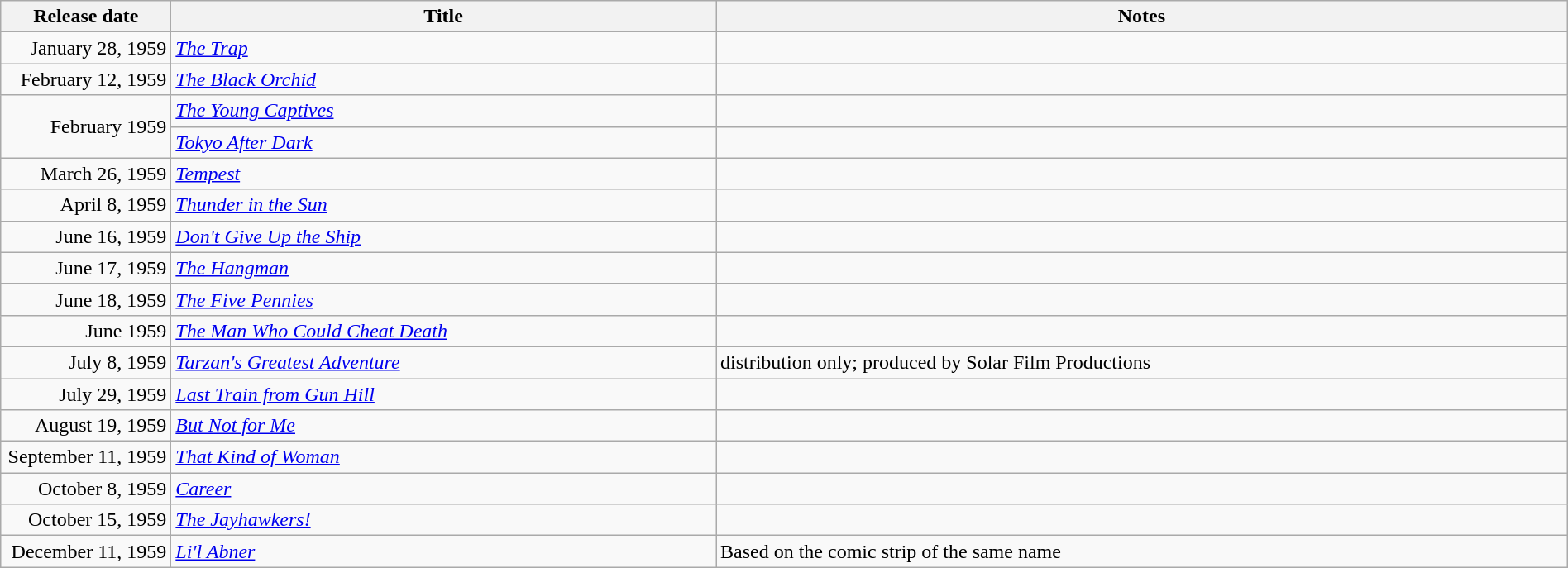<table class="wikitable sortable" style="width:100%;">
<tr>
<th scope="col" style="width:130px;">Release date</th>
<th>Title</th>
<th>Notes</th>
</tr>
<tr>
<td style="text-align:right;">January 28, 1959</td>
<td><em><a href='#'>The Trap</a></em></td>
<td></td>
</tr>
<tr>
<td style="text-align:right;">February 12, 1959</td>
<td><em><a href='#'>The Black Orchid</a></em></td>
<td></td>
</tr>
<tr>
<td style="text-align:right;" rowspan="2">February 1959</td>
<td><em><a href='#'>The Young Captives</a></em></td>
<td></td>
</tr>
<tr>
<td><em><a href='#'>Tokyo After Dark</a></em></td>
<td></td>
</tr>
<tr>
<td style="text-align:right;">March 26, 1959</td>
<td><em><a href='#'>Tempest</a></em></td>
<td></td>
</tr>
<tr>
<td style="text-align:right;">April 8, 1959</td>
<td><em><a href='#'>Thunder in the Sun</a></em></td>
<td></td>
</tr>
<tr>
<td style="text-align:right;">June 16, 1959</td>
<td><em><a href='#'>Don't Give Up the Ship</a></em></td>
<td></td>
</tr>
<tr>
<td style="text-align:right;">June 17, 1959</td>
<td><em><a href='#'>The Hangman</a></em></td>
<td></td>
</tr>
<tr>
<td style="text-align:right;">June 18, 1959</td>
<td><em><a href='#'>The Five Pennies</a></em></td>
<td></td>
</tr>
<tr>
<td style="text-align:right;">June 1959</td>
<td><em><a href='#'>The Man Who Could Cheat Death</a></em></td>
<td></td>
</tr>
<tr>
<td style="text-align:right;">July 8, 1959</td>
<td><em><a href='#'>Tarzan's Greatest Adventure</a></em></td>
<td>distribution only; produced by Solar Film Productions </td>
</tr>
<tr>
<td style="text-align:right;">July 29, 1959</td>
<td><em><a href='#'>Last Train from Gun Hill</a></em></td>
<td></td>
</tr>
<tr>
<td style="text-align:right;">August 19, 1959</td>
<td><em><a href='#'>But Not for Me</a></em></td>
<td></td>
</tr>
<tr>
<td style="text-align:right;">September 11, 1959</td>
<td><em><a href='#'>That Kind of Woman</a></em></td>
<td></td>
</tr>
<tr>
<td style="text-align:right;">October 8, 1959</td>
<td><em><a href='#'>Career</a></em></td>
<td></td>
</tr>
<tr>
<td style="text-align:right;">October 15, 1959</td>
<td><em><a href='#'>The Jayhawkers!</a></em></td>
<td></td>
</tr>
<tr>
<td style="text-align:right;">December 11, 1959</td>
<td><em><a href='#'>Li'l Abner</a></em></td>
<td>Based on the comic strip of the same name</td>
</tr>
</table>
